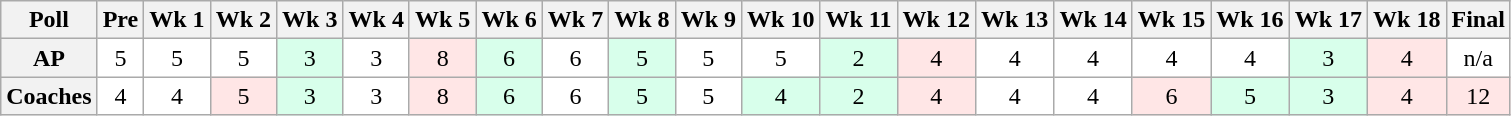<table class="wikitable" style="white-space:nowrap;">
<tr>
<th>Poll</th>
<th>Pre</th>
<th>Wk 1</th>
<th>Wk 2</th>
<th>Wk 3</th>
<th>Wk 4</th>
<th>Wk 5</th>
<th>Wk 6</th>
<th>Wk 7</th>
<th>Wk 8</th>
<th>Wk 9</th>
<th>Wk 10</th>
<th>Wk 11</th>
<th>Wk 12</th>
<th>Wk 13</th>
<th>Wk 14</th>
<th>Wk 15</th>
<th>Wk 16</th>
<th>Wk 17</th>
<th>Wk 18</th>
<th>Final</th>
</tr>
<tr style="text-align:center;">
<th>AP</th>
<td style="background:#FFF;">5</td>
<td style="background:#FFF;">5</td>
<td style="background:#FFF;">5</td>
<td style="background:#D8FFEB;">3</td>
<td style="background:#FFF">3</td>
<td style="background:#FFE6E6;">8</td>
<td style="background:#D8FFEB;">6</td>
<td style="background:#FFF">6</td>
<td style="background:#D8FFEB;">5</td>
<td style="background:#FFF;">5</td>
<td style="background:#FFF;">5</td>
<td style="background:#D8FFEB;">2</td>
<td style="background:#FFE6E6;">4</td>
<td style="background:#FFF;">4</td>
<td style="background:#FFF;">4</td>
<td style="background:#FFF;">4</td>
<td style="background:#FFF;">4</td>
<td style="background:#D8FFEB;">3</td>
<td style="background:#FFE6E6;">4</td>
<td style="background:#FFF;">n/a</td>
</tr>
<tr style="text-align:center;">
<th>Coaches</th>
<td style="background:#FFF;">4</td>
<td style="background:#FFF;">4</td>
<td style="background:#FFE6E6;">5</td>
<td style="background:#D8FFEB;">3</td>
<td style="background:#FFF;">3</td>
<td style="background:#FFE6E6;">8</td>
<td style="background:#D8FFEB;">6</td>
<td style="background:#FFF;">6</td>
<td style="background:#D8FFEB;">5</td>
<td style="background:#FFF;">5</td>
<td style="background:#D8FFEB;">4</td>
<td style="background:#D8FFEB;">2</td>
<td style="background:#FFE6E6;">4</td>
<td style="background:#FFF;">4</td>
<td style="background:#FFF;">4</td>
<td style="background:#FFE6E6;">6</td>
<td style="background:#D8FFEB;">5</td>
<td style="background:#D8FFEB;">3</td>
<td style="background:#FFE6E6;">4</td>
<td style="background:#FFE6E6;">12</td>
</tr>
</table>
